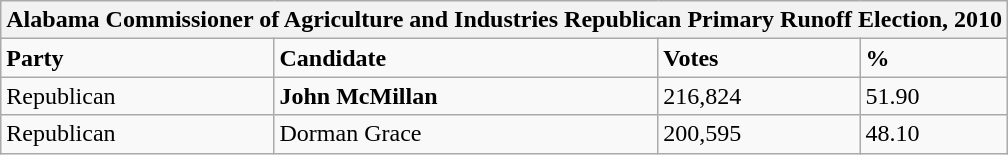<table class="wikitable">
<tr>
<th colspan="4">Alabama Commissioner of Agriculture and Industries Republican Primary Runoff Election, 2010</th>
</tr>
<tr>
<td><strong>Party</strong></td>
<td><strong>Candidate</strong></td>
<td><strong>Votes</strong></td>
<td><strong>%</strong></td>
</tr>
<tr>
<td>Republican</td>
<td><strong>John McMillan</strong></td>
<td>216,824</td>
<td>51.90</td>
</tr>
<tr>
<td>Republican</td>
<td>Dorman Grace</td>
<td>200,595</td>
<td>48.10</td>
</tr>
</table>
